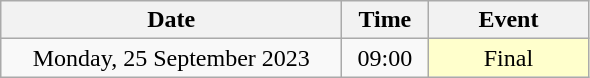<table class = "wikitable" style="text-align:center;">
<tr>
<th width=220>Date</th>
<th width=50>Time</th>
<th width=100>Event</th>
</tr>
<tr>
<td>Monday, 25 September 2023</td>
<td>09:00</td>
<td bgcolor=ffffcc>Final</td>
</tr>
</table>
